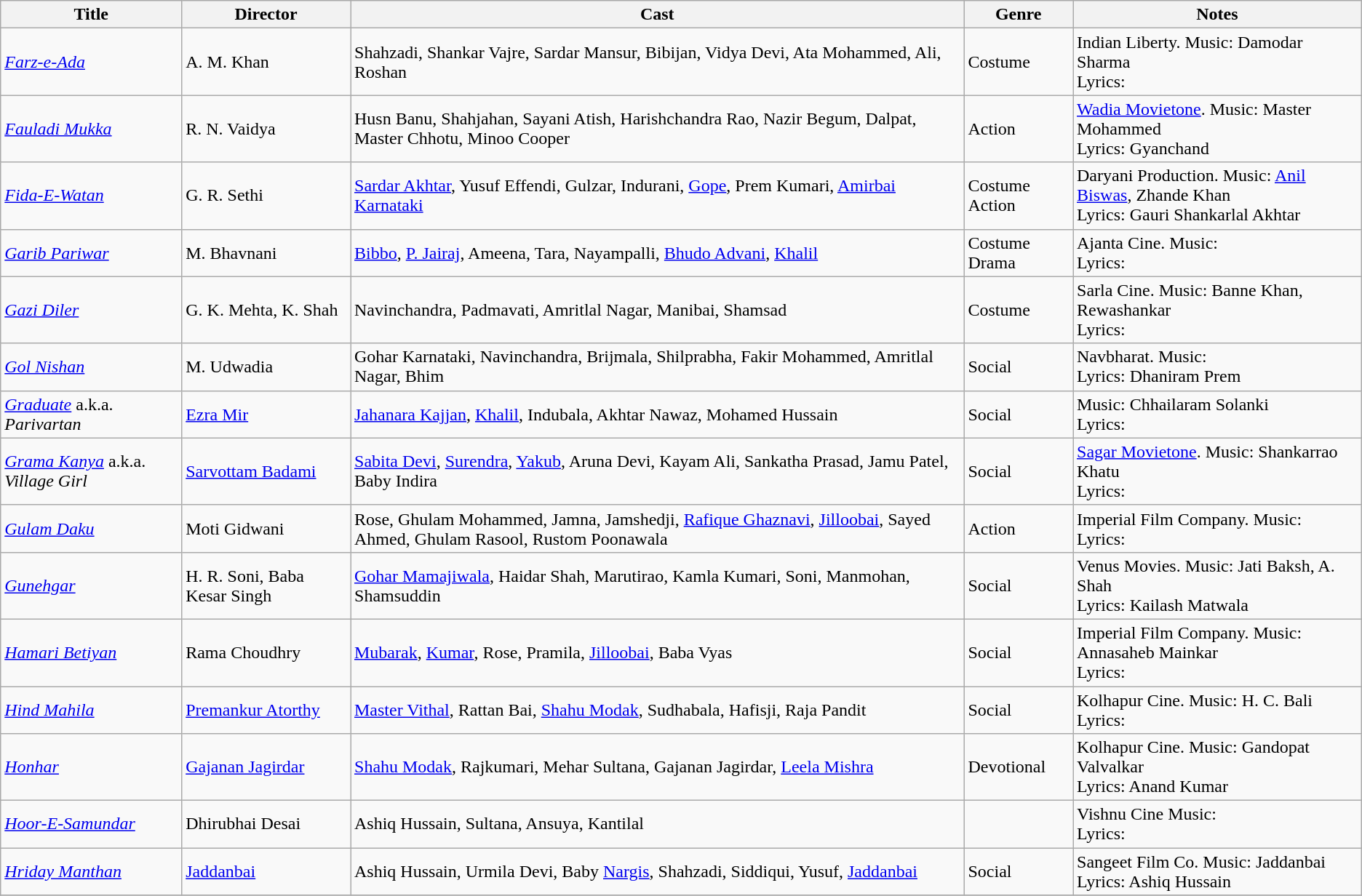<table class="wikitable">
<tr>
<th>Title</th>
<th>Director</th>
<th>Cast</th>
<th>Genre</th>
<th>Notes</th>
</tr>
<tr>
<td><em><a href='#'>Farz-e-Ada</a></em></td>
<td>A. M. Khan</td>
<td>Shahzadi, Shankar Vajre, Sardar Mansur, Bibijan, Vidya Devi, Ata Mohammed, Ali, Roshan</td>
<td>Costume</td>
<td>Indian Liberty. Music: Damodar Sharma<br>Lyrics:</td>
</tr>
<tr>
<td><em><a href='#'>Fauladi Mukka</a></em></td>
<td>R. N. Vaidya</td>
<td>Husn Banu, Shahjahan,  Sayani Atish, Harishchandra Rao, Nazir Begum, Dalpat, Master Chhotu, Minoo Cooper</td>
<td>Action</td>
<td><a href='#'>Wadia Movietone</a>.  Music: Master Mohammed<br>Lyrics: Gyanchand</td>
</tr>
<tr>
<td><em><a href='#'>Fida-E-Watan</a></em></td>
<td>G. R. Sethi</td>
<td><a href='#'>Sardar Akhtar</a>, Yusuf Effendi, Gulzar,  Indurani, <a href='#'>Gope</a>, Prem Kumari, <a href='#'>Amirbai Karnataki</a></td>
<td>Costume Action</td>
<td>Daryani Production. Music: <a href='#'>Anil Biswas</a>, Zhande Khan<br>Lyrics: Gauri Shankarlal Akhtar</td>
</tr>
<tr>
<td><em><a href='#'>Garib Pariwar</a></em></td>
<td>M. Bhavnani</td>
<td><a href='#'>Bibbo</a>, <a href='#'>P. Jairaj</a>, Ameena,  Tara,  Nayampalli, <a href='#'>Bhudo Advani</a>, <a href='#'>Khalil</a></td>
<td>Costume Drama</td>
<td>Ajanta Cine. Music: <br>Lyrics:</td>
</tr>
<tr>
<td><em><a href='#'>Gazi Diler</a></em></td>
<td>G. K. Mehta, K. Shah</td>
<td>Navinchandra, Padmavati, Amritlal Nagar, Manibai, Shamsad</td>
<td>Costume</td>
<td>Sarla Cine. Music: Banne Khan, Rewashankar<br>Lyrics:</td>
</tr>
<tr>
<td><em><a href='#'>Gol Nishan</a></em></td>
<td>M. Udwadia</td>
<td>Gohar Karnataki, Navinchandra, Brijmala, Shilprabha, Fakir Mohammed, Amritlal Nagar, Bhim</td>
<td>Social</td>
<td>Navbharat. Music: <br>Lyrics: Dhaniram Prem</td>
</tr>
<tr>
<td><em><a href='#'>Graduate</a></em> a.k.a. <em>Parivartan</em></td>
<td><a href='#'>Ezra Mir</a></td>
<td><a href='#'>Jahanara Kajjan</a>, <a href='#'>Khalil</a>, Indubala, Akhtar Nawaz,  Mohamed Hussain</td>
<td>Social</td>
<td>Music: Chhailaram Solanki<br>Lyrics:</td>
</tr>
<tr>
<td><em><a href='#'>Grama Kanya</a></em> a.k.a. <em>Village Girl</em></td>
<td><a href='#'>Sarvottam Badami</a></td>
<td><a href='#'>Sabita Devi</a>, <a href='#'>Surendra</a>, <a href='#'>Yakub</a>, Aruna Devi, Kayam Ali, Sankatha Prasad, Jamu Patel, Baby Indira</td>
<td>Social</td>
<td><a href='#'>Sagar Movietone</a>.  Music: Shankarrao Khatu<br>Lyrics:</td>
</tr>
<tr>
<td><em><a href='#'>Gulam Daku</a></em></td>
<td>Moti Gidwani</td>
<td>Rose, Ghulam Mohammed, Jamna,  Jamshedji, <a href='#'>Rafique Ghaznavi</a>, <a href='#'>Jilloobai</a>, Sayed Ahmed, Ghulam Rasool, Rustom Poonawala</td>
<td>Action</td>
<td>Imperial Film Company. Music: <br>Lyrics:</td>
</tr>
<tr>
<td><em><a href='#'>Gunehgar</a></em></td>
<td>H. R. Soni, Baba Kesar Singh</td>
<td><a href='#'>Gohar Mamajiwala</a>, Haidar Shah, Marutirao, Kamla Kumari, Soni, Manmohan, Shamsuddin</td>
<td>Social</td>
<td>Venus Movies. Music: Jati Baksh, A. Shah<br>Lyrics: Kailash Matwala</td>
</tr>
<tr>
<td><em><a href='#'>Hamari Betiyan</a></em></td>
<td>Rama Choudhry</td>
<td><a href='#'>Mubarak</a>, <a href='#'>Kumar</a>, Rose, Pramila, <a href='#'>Jilloobai</a>, Baba Vyas</td>
<td>Social</td>
<td>Imperial Film Company. Music: Annasaheb Mainkar <br>Lyrics:</td>
</tr>
<tr>
<td><em><a href='#'>Hind Mahila</a></em></td>
<td><a href='#'>Premankur Atorthy</a></td>
<td><a href='#'>Master Vithal</a>, Rattan Bai, <a href='#'>Shahu Modak</a>, Sudhabala, Hafisji, Raja Pandit</td>
<td>Social</td>
<td>Kolhapur Cine. Music: H. C. Bali<br>Lyrics:</td>
</tr>
<tr>
<td><em><a href='#'>Honhar</a></em></td>
<td><a href='#'>Gajanan Jagirdar</a></td>
<td><a href='#'>Shahu Modak</a>, Rajkumari, Mehar Sultana, Gajanan Jagirdar, <a href='#'>Leela Mishra</a></td>
<td>Devotional</td>
<td>Kolhapur Cine. Music: Gandopat Valvalkar<br>Lyrics: Anand Kumar</td>
</tr>
<tr>
<td><em><a href='#'>Hoor-E-Samundar</a></em></td>
<td>Dhirubhai Desai</td>
<td>Ashiq Hussain, Sultana, Ansuya, Kantilal</td>
<td></td>
<td>Vishnu Cine Music: <br>Lyrics:</td>
</tr>
<tr>
<td><em><a href='#'>Hriday Manthan</a></em></td>
<td><a href='#'>Jaddanbai</a></td>
<td>Ashiq Hussain, Urmila Devi, Baby <a href='#'>Nargis</a>, Shahzadi, Siddiqui, Yusuf, <a href='#'>Jaddanbai</a></td>
<td>Social</td>
<td>Sangeet Film Co. Music: Jaddanbai<br>Lyrics: Ashiq Hussain</td>
</tr>
<tr>
</tr>
</table>
